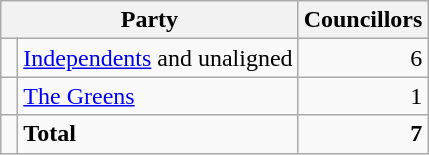<table class="wikitable">
<tr>
<th colspan="2">Party</th>
<th>Councillors</th>
</tr>
<tr>
<td> </td>
<td><a href='#'>Independents</a> and unaligned</td>
<td align=right>6</td>
</tr>
<tr>
<td> </td>
<td><a href='#'>The Greens</a></td>
<td align=right>1</td>
</tr>
<tr>
<td></td>
<td><strong>Total</strong></td>
<td align=right><strong>7</strong></td>
</tr>
</table>
